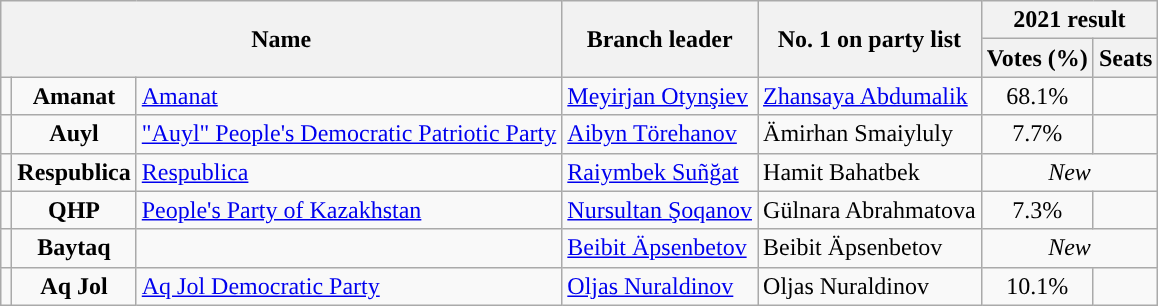<table class="wikitable sortable">
<tr>
<th colspan="3" rowspan="2">Name</th>
<th rowspan="2">Branch leader</th>
<th rowspan="2">No. 1 on party list</th>
<th colspan="2">2021 result</th>
</tr>
<tr>
<th>Votes (%)</th>
<th>Seats</th>
</tr>
<tr>
<td style="background:"></td>
<td style="text-align:center;"><strong>Amanat</strong></td>
<td><a href='#'>Amanat</a></td>
<td><a href='#'>Meyirjan Otynşiev</a></td>
<td><a href='#'>Zhansaya Abdumalik</a></td>
<td style="text-align:center;">68.1%</td>
<td></td>
</tr>
<tr>
<td style="background:"></td>
<td style="text-align:center;"><strong>Auyl</strong></td>
<td><a href='#'>"Auyl" People's Democratic Patriotic Party</a><br></td>
<td><a href='#'>Aibyn Törehanov</a></td>
<td>Ämirhan Smaiyluly</td>
<td style="text-align:center;">7.7%</td>
<td></td>
</tr>
<tr>
<td style="background:"></td>
<td style="text-align:center;"><strong>Respublica</strong></td>
<td><a href='#'>Respublica</a></td>
<td><a href='#'>Raiymbek Suñğat</a></td>
<td>Hamit Bahatbek</td>
<td colspan="2" style="text-align:center;"><em>New</em></td>
</tr>
<tr>
<td style="background:"></td>
<td style="text-align:center;"><strong>QHP</strong></td>
<td><a href='#'>People's Party of Kazakhstan</a><br></td>
<td><a href='#'>Nursultan Şoqanov</a></td>
<td>Gülnara Abrahmatova</td>
<td style="text-align:center;">7.3%</td>
<td></td>
</tr>
<tr>
<td style="background:"></td>
<td style="text-align:center;"><strong>Baytaq</strong></td>
<td><br></td>
<td><a href='#'>Beibit Äpsenbetov</a></td>
<td>Beibit Äpsenbetov</td>
<td colspan="2" style="text-align:center;"><em>New</em></td>
</tr>
<tr>
<td style="background:"></td>
<td style="text-align:center;"><strong>Aq Jol</strong></td>
<td><a href='#'>Aq Jol Democratic Party</a><br></td>
<td><a href='#'>Oljas Nuraldinov</a></td>
<td>Oljas Nuraldinov</td>
<td style="text-align:center;">10.1%</td>
<td></td>
</tr>
</table>
